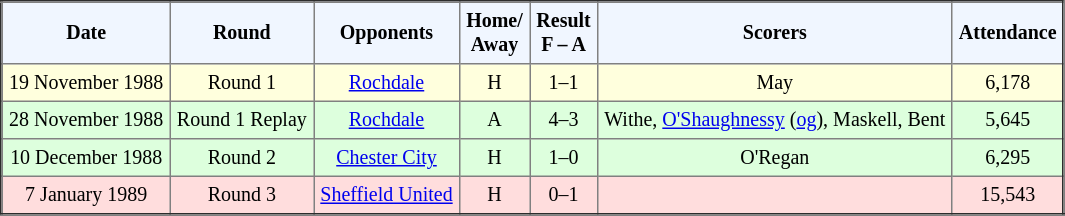<table border="2" cellpadding="4" style="border-collapse:collapse; text-align:center; font-size:smaller;">
<tr style="background:#f0f6ff;">
<th><strong>Date</strong></th>
<th><strong>Round</strong></th>
<th><strong>Opponents</strong></th>
<th><strong>Home/<br>Away</strong></th>
<th><strong>Result<br>F – A</strong></th>
<th><strong>Scorers</strong></th>
<th><strong>Attendance</strong></th>
</tr>
<tr bgcolor="#ffffdd">
<td>19 November 1988</td>
<td>Round 1</td>
<td><a href='#'>Rochdale</a></td>
<td>H</td>
<td>1–1</td>
<td>May</td>
<td>6,178</td>
</tr>
<tr bgcolor="#ddffdd">
<td>28 November 1988</td>
<td>Round 1 Replay</td>
<td><a href='#'>Rochdale</a></td>
<td>A</td>
<td>4–3</td>
<td>Withe, <a href='#'>O'Shaughnessy</a> (<a href='#'>og</a>), Maskell, Bent</td>
<td>5,645</td>
</tr>
<tr bgcolor="#ddffdd">
<td>10 December 1988</td>
<td>Round 2</td>
<td><a href='#'>Chester City</a></td>
<td>H</td>
<td>1–0</td>
<td>O'Regan</td>
<td>6,295</td>
</tr>
<tr bgcolor="#ffdddd">
<td>7 January 1989</td>
<td>Round 3</td>
<td><a href='#'>Sheffield United</a></td>
<td>H</td>
<td>0–1</td>
<td></td>
<td>15,543</td>
</tr>
</table>
